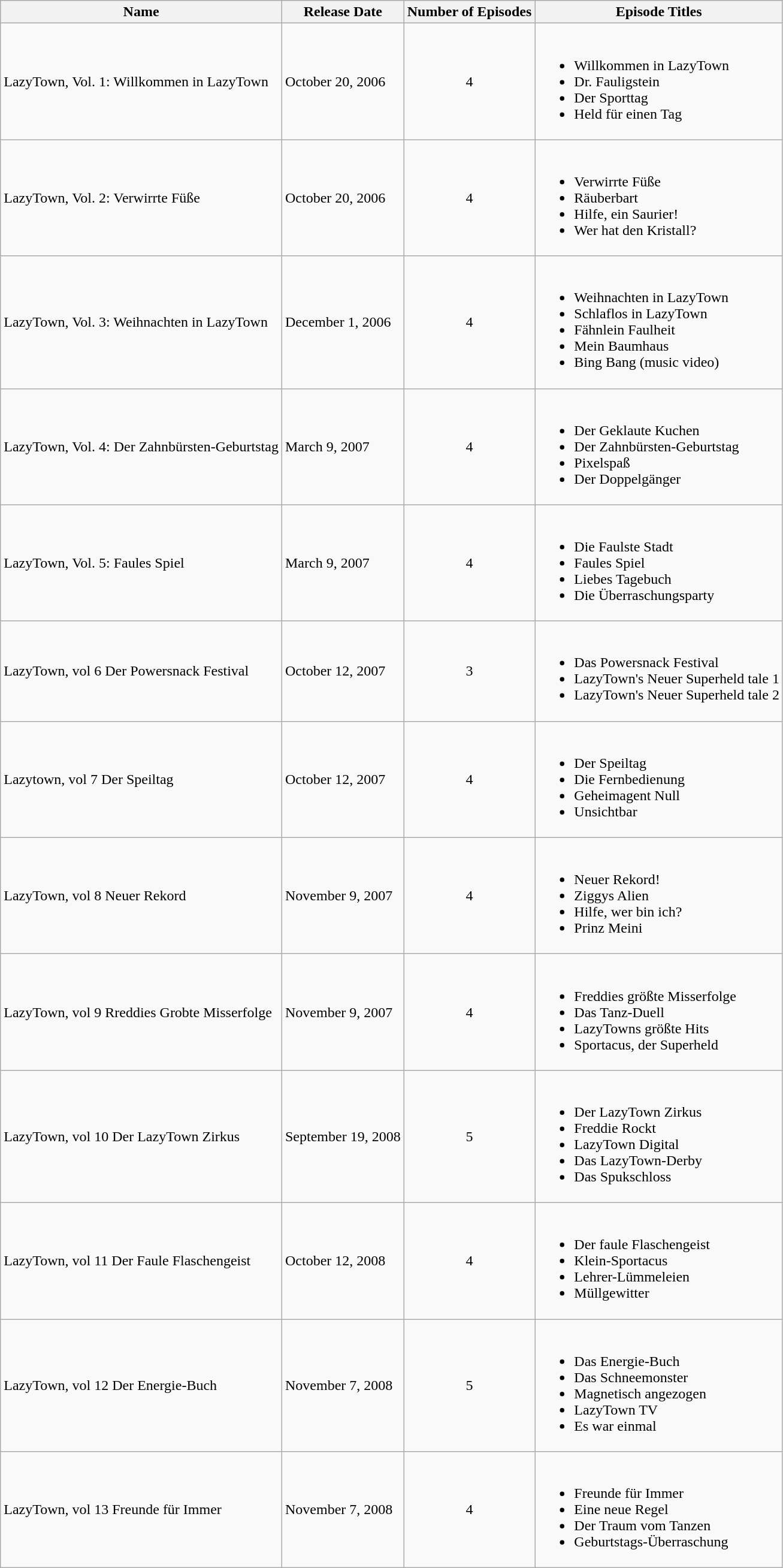<table class="wikitable">
<tr>
<th>Name</th>
<th>Release Date</th>
<th>Number of Episodes</th>
<th>Episode Titles</th>
</tr>
<tr>
<td>LazyTown, Vol. 1: Willkommen in LazyTown</td>
<td>October 20, 2006</td>
<td align="center">4</td>
<td><br><ul><li>Willkommen in LazyTown</li><li>Dr. Fauligstein</li><li>Der Sporttag</li><li>Held für einen Tag</li></ul></td>
</tr>
<tr>
<td>LazyTown, Vol. 2: Verwirrte Füße</td>
<td>October 20, 2006</td>
<td align="center">4</td>
<td><br><ul><li>Verwirrte Füße</li><li>Räuberbart</li><li>Hilfe, ein Saurier!</li><li>Wer hat den Kristall?</li></ul></td>
</tr>
<tr>
<td>LazyTown, Vol. 3: Weihnachten in LazyTown</td>
<td>December 1, 2006</td>
<td align="center">4</td>
<td><br><ul><li>Weihnachten in LazyTown</li><li>Schlaflos in LazyTown</li><li>Fähnlein Faulheit</li><li>Mein Baumhaus</li><li>Bing Bang (music video)</li></ul></td>
</tr>
<tr>
<td>LazyTown, Vol. 4: Der Zahnbürsten-Geburtstag</td>
<td>March 9, 2007</td>
<td align="center">4</td>
<td><br><ul><li>Der Geklaute Kuchen</li><li>Der Zahnbürsten-Geburtstag</li><li>Pixelspaß</li><li>Der Doppelgänger</li></ul></td>
</tr>
<tr>
<td>LazyTown, Vol. 5: Faules Spiel</td>
<td>March 9, 2007</td>
<td align="center">4</td>
<td><br><ul><li>Die Faulste Stadt</li><li>Faules Spiel</li><li>Liebes Tagebuch</li><li>Die Überraschungsparty</li></ul></td>
</tr>
<tr>
<td>LazyTown, vol 6 Der Powersnack Festival</td>
<td>October 12, 2007</td>
<td align="center">3</td>
<td><br><ul><li>Das Powersnack Festival</li><li>LazyTown's Neuer Superheld tale 1</li><li>LazyTown's Neuer Superheld tale 2</li></ul></td>
</tr>
<tr>
<td>Lazytown, vol 7 Der Speiltag</td>
<td>October 12, 2007</td>
<td align="center">4</td>
<td><br><ul><li>Der Speiltag</li><li>Die Fernbedienung</li><li>Geheimagent Null</li><li>Unsichtbar</li></ul></td>
</tr>
<tr>
<td>LazyTown, vol 8 Neuer Rekord</td>
<td>November 9, 2007</td>
<td align="center">4</td>
<td><br><ul><li>Neuer Rekord!</li><li>Ziggys Alien</li><li>Hilfe, wer bin ich?</li><li>Prinz Meini</li></ul></td>
</tr>
<tr>
<td>LazyTown, vol 9 Rreddies Grobte Misserfolge</td>
<td>November 9, 2007</td>
<td align="center">4</td>
<td><br><ul><li>Freddies größte Misserfolge</li><li>Das Tanz-Duell</li><li>LazyTowns größte Hits</li><li>Sportacus, der Superheld</li></ul></td>
</tr>
<tr>
<td>LazyTown, vol 10 Der LazyTown Zirkus</td>
<td>September 19, 2008</td>
<td align="center">5</td>
<td><br><ul><li>Der LazyTown Zirkus</li><li>Freddie Rockt</li><li>LazyTown Digital</li><li>Das LazyTown-Derby</li><li>Das Spukschloss</li></ul></td>
</tr>
<tr>
<td>LazyTown, vol 11 Der Faule Flaschengeist</td>
<td>October 12, 2008</td>
<td align="center">4</td>
<td><br><ul><li>Der faule Flaschengeist</li><li>Klein-Sportacus</li><li>Lehrer-Lümmeleien</li><li>Müllgewitter</li></ul></td>
</tr>
<tr>
<td>LazyTown, vol 12 Der Energie-Buch</td>
<td>November 7, 2008</td>
<td align="center">5</td>
<td><br><ul><li>Das Energie-Buch</li><li>Das Schneemonster</li><li>Magnetisch angezogen</li><li>LazyTown TV</li><li>Es war einmal</li></ul></td>
</tr>
<tr>
<td>LazyTown, vol 13 Freunde für Immer</td>
<td>November 7, 2008</td>
<td align="center">4</td>
<td><br><ul><li>Freunde für Immer</li><li>Eine neue Regel</li><li>Der Traum vom Tanzen</li><li>Geburtstags-Überraschung</li></ul></td>
</tr>
</table>
